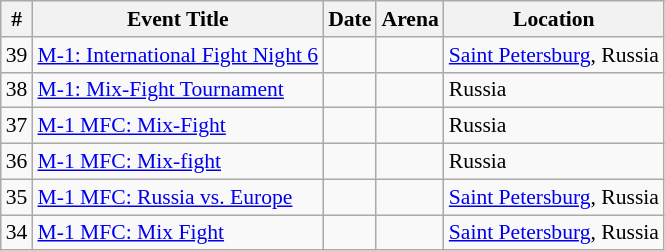<table class="sortable wikitable succession-box" style="font-size:90%;">
<tr>
<th scope="col">#</th>
<th scope="col">Event Title</th>
<th scope="col">Date</th>
<th scope="col">Arena</th>
<th scope="col">Location</th>
</tr>
<tr>
<td align=center>39</td>
<td><a href='#'>M-1: International Fight Night 6</a></td>
<td></td>
<td></td>
<td><a href='#'>Saint Petersburg</a>, Russia</td>
</tr>
<tr>
<td align=center>38</td>
<td><a href='#'>M-1: Mix-Fight Tournament</a></td>
<td></td>
<td></td>
<td>Russia</td>
</tr>
<tr>
<td align=center>37</td>
<td><a href='#'>M-1 MFC: Mix-Fight</a></td>
<td></td>
<td></td>
<td>Russia</td>
</tr>
<tr>
<td align=center>36</td>
<td><a href='#'>M-1 MFC: Mix-fight</a></td>
<td></td>
<td></td>
<td>Russia</td>
</tr>
<tr>
<td align=center>35</td>
<td><a href='#'>M-1 MFC: Russia vs. Europe</a></td>
<td></td>
<td></td>
<td><a href='#'>Saint Petersburg</a>, Russia</td>
</tr>
<tr>
<td align=center>34</td>
<td><a href='#'>M-1 MFC: Mix Fight</a></td>
<td></td>
<td></td>
<td><a href='#'>Saint Petersburg</a>, Russia</td>
</tr>
</table>
